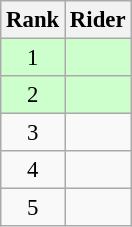<table class="wikitable" style="font-size:95%" style="width:25em;">
<tr>
<th>Rank</th>
<th>Rider</th>
</tr>
<tr bgcolor=ccffcc>
<td align=center>1</td>
<td></td>
</tr>
<tr bgcolor=ccffcc>
<td align=center>2</td>
<td></td>
</tr>
<tr>
<td align=center>3</td>
<td></td>
</tr>
<tr>
<td align=center>4</td>
<td></td>
</tr>
<tr>
<td align=center>5</td>
<td></td>
</tr>
</table>
